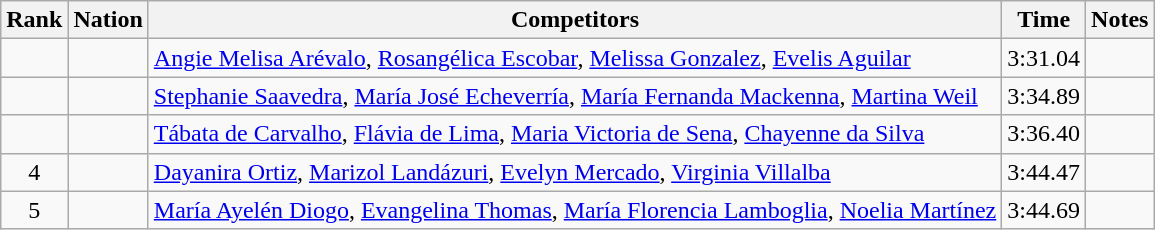<table class="wikitable sortable" style="text-align:center">
<tr>
<th>Rank</th>
<th>Nation</th>
<th>Competitors</th>
<th>Time</th>
<th>Notes</th>
</tr>
<tr>
<td></td>
<td align=left></td>
<td align=left><a href='#'>Angie Melisa Arévalo</a>, <a href='#'>Rosangélica Escobar</a>, <a href='#'>Melissa Gonzalez</a>, <a href='#'>Evelis Aguilar</a></td>
<td>3:31.04</td>
<td></td>
</tr>
<tr>
<td></td>
<td align=left></td>
<td align=left><a href='#'>Stephanie Saavedra</a>, <a href='#'>María José Echeverría</a>, <a href='#'>María Fernanda Mackenna</a>, <a href='#'>Martina Weil</a></td>
<td>3:34.89</td>
<td></td>
</tr>
<tr>
<td></td>
<td align=left></td>
<td align=left><a href='#'>Tábata de Carvalho</a>, <a href='#'>Flávia de Lima</a>, <a href='#'>Maria Victoria de Sena</a>, <a href='#'>Chayenne da Silva</a></td>
<td>3:36.40</td>
<td></td>
</tr>
<tr>
<td>4</td>
<td align=left></td>
<td align=left><a href='#'>Dayanira Ortiz</a>, <a href='#'>Marizol Landázuri</a>, <a href='#'>Evelyn Mercado</a>, <a href='#'>Virginia Villalba</a></td>
<td>3:44.47</td>
<td></td>
</tr>
<tr>
<td>5</td>
<td align=left></td>
<td align=left><a href='#'>María Ayelén Diogo</a>, <a href='#'>Evangelina Thomas</a>, <a href='#'>María Florencia Lamboglia</a>, <a href='#'>Noelia Martínez</a></td>
<td>3:44.69</td>
<td></td>
</tr>
</table>
